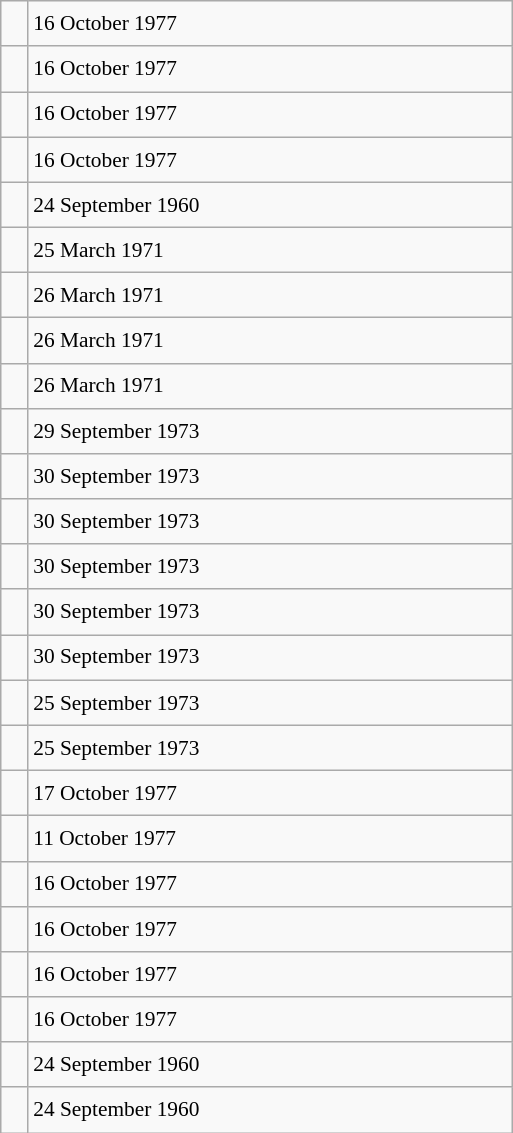<table class="wikitable" style="font-size: 89%; float: left; width: 24em; margin-right: 1em; line-height: 1.65em">
<tr>
<td></td>
<td>16 October 1977</td>
</tr>
<tr>
<td></td>
<td>16 October 1977</td>
</tr>
<tr>
<td></td>
<td>16 October 1977</td>
</tr>
<tr>
<td></td>
<td>16 October 1977</td>
</tr>
<tr>
<td></td>
<td>24 September 1960</td>
</tr>
<tr>
<td></td>
<td>25 March 1971</td>
</tr>
<tr>
<td></td>
<td>26 March 1971</td>
</tr>
<tr>
<td></td>
<td>26 March 1971</td>
</tr>
<tr>
<td></td>
<td>26 March 1971</td>
</tr>
<tr>
<td></td>
<td>29 September 1973</td>
</tr>
<tr>
<td></td>
<td>30 September 1973</td>
</tr>
<tr>
<td></td>
<td>30 September 1973</td>
</tr>
<tr>
<td></td>
<td>30 September 1973</td>
</tr>
<tr>
<td></td>
<td>30 September 1973</td>
</tr>
<tr>
<td></td>
<td>30 September 1973</td>
</tr>
<tr>
<td></td>
<td>25 September 1973</td>
</tr>
<tr>
<td></td>
<td>25 September 1973</td>
</tr>
<tr>
<td></td>
<td>17 October 1977</td>
</tr>
<tr>
<td></td>
<td>11 October 1977</td>
</tr>
<tr>
<td></td>
<td>16 October 1977</td>
</tr>
<tr>
<td></td>
<td>16 October 1977</td>
</tr>
<tr>
<td></td>
<td>16 October 1977</td>
</tr>
<tr>
<td></td>
<td>16 October 1977</td>
</tr>
<tr>
<td></td>
<td>24 September 1960</td>
</tr>
<tr>
<td></td>
<td>24 September 1960</td>
</tr>
</table>
